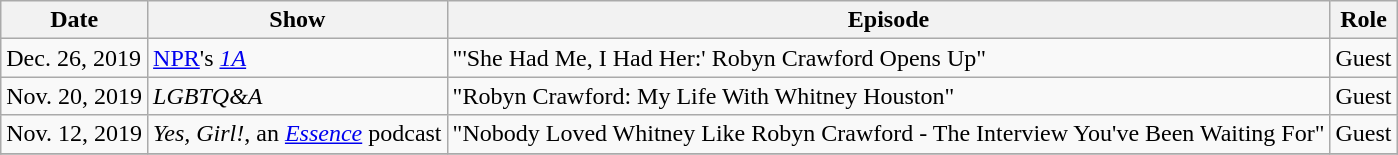<table class="wikitable">
<tr>
<th>Date</th>
<th>Show</th>
<th>Episode</th>
<th>Role</th>
</tr>
<tr>
<td>Dec. 26, 2019</td>
<td><a href='#'>NPR</a>'s <em><a href='#'>1A</a></em></td>
<td>"'She Had Me, I Had Her:' Robyn Crawford Opens Up"</td>
<td>Guest</td>
</tr>
<tr>
<td>Nov. 20, 2019</td>
<td><em>LGBTQ&A</em></td>
<td>"Robyn Crawford: My Life With Whitney Houston"</td>
<td>Guest</td>
</tr>
<tr>
<td>Nov. 12, 2019</td>
<td><em>Yes, Girl!</em>, an <em><a href='#'>Essence</a></em> podcast</td>
<td>"Nobody Loved Whitney Like Robyn Crawford - The Interview You've Been Waiting For"</td>
<td>Guest</td>
</tr>
<tr>
</tr>
</table>
